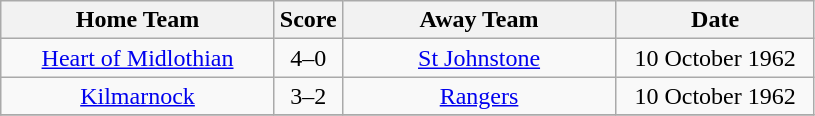<table class="wikitable" style="text-align:center;">
<tr>
<th width=175>Home Team</th>
<th width=20>Score</th>
<th width=175>Away Team</th>
<th width= 125>Date</th>
</tr>
<tr>
<td><a href='#'>Heart of Midlothian</a></td>
<td>4–0</td>
<td><a href='#'>St Johnstone</a></td>
<td>10 October 1962</td>
</tr>
<tr>
<td><a href='#'>Kilmarnock</a></td>
<td>3–2</td>
<td><a href='#'>Rangers</a></td>
<td>10 October 1962</td>
</tr>
<tr>
</tr>
</table>
